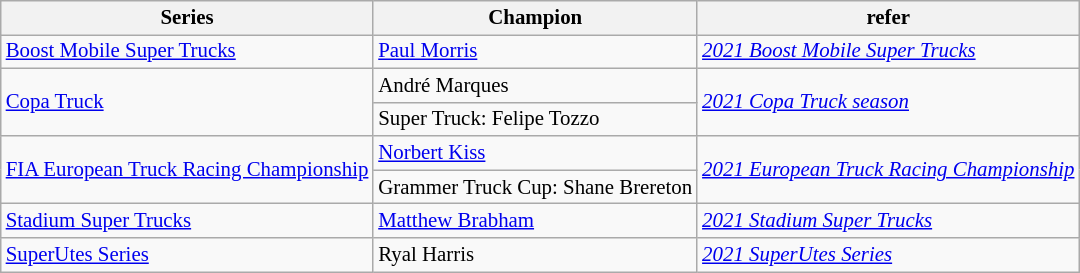<table class="wikitable" style="font-size:87%">
<tr font-weight:bold">
<th>Series</th>
<th>Champion</th>
<th>refer</th>
</tr>
<tr>
<td><a href='#'>Boost Mobile Super Trucks</a></td>
<td> <a href='#'>Paul Morris</a></td>
<td><em><a href='#'>2021 Boost Mobile Super Trucks</a></em></td>
</tr>
<tr>
<td rowspan=2><a href='#'>Copa Truck</a></td>
<td> André Marques</td>
<td rowspan=2><em><a href='#'>2021 Copa Truck season</a></em></td>
</tr>
<tr>
<td>Super Truck:  Felipe Tozzo</td>
</tr>
<tr>
<td rowspan="2"><a href='#'>FIA European Truck Racing Championship</a></td>
<td> <a href='#'>Norbert Kiss</a></td>
<td rowspan="2"><em><a href='#'>2021 European Truck Racing Championship</a></em></td>
</tr>
<tr>
<td>Grammer Truck Cup:  Shane Brereton</td>
</tr>
<tr>
<td><a href='#'>Stadium Super Trucks</a></td>
<td> <a href='#'>Matthew Brabham</a></td>
<td><em><a href='#'>2021 Stadium Super Trucks</a></em></td>
</tr>
<tr>
<td><a href='#'>SuperUtes Series</a></td>
<td> Ryal Harris</td>
<td><em><a href='#'>2021 SuperUtes Series</a></em></td>
</tr>
</table>
